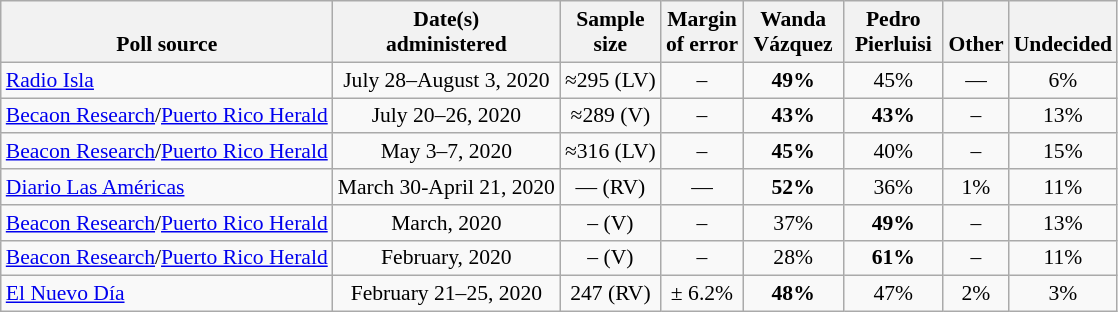<table class="wikitable" style="font-size:90%;text-align:center;">
<tr valign=bottom>
<th>Poll source</th>
<th>Date(s)<br>administered</th>
<th>Sample<br>size</th>
<th>Margin<br>of error</th>
<th style="width:60px;">Wanda Vázquez</th>
<th style="width:60px;">Pedro Pierluisi</th>
<th>Other</th>
<th>Undecided</th>
</tr>
<tr>
<td style="text-align:left;"><a href='#'>Radio Isla </a></td>
<td>July 28–August 3, 2020</td>
<td>≈295 (LV)</td>
<td>–</td>
<td><strong>49%</strong></td>
<td>45%</td>
<td>—</td>
<td>6%</td>
</tr>
<tr>
<td style="text-align:left;"><a href='#'>Becaon Research</a>/<a href='#'>Puerto Rico Herald</a></td>
<td>July 20–26, 2020</td>
<td>≈289 (V)</td>
<td>–</td>
<td><strong>43%</strong></td>
<td><strong>43%</strong></td>
<td>–</td>
<td>13%</td>
</tr>
<tr>
<td style="text-align:left;"><a href='#'>Beacon Research</a>/<a href='#'>Puerto Rico Herald</a></td>
<td>May 3–7, 2020</td>
<td>≈316 (LV)</td>
<td>–</td>
<td><strong>45%</strong></td>
<td>40%</td>
<td>–</td>
<td>15%</td>
</tr>
<tr>
<td style="text-align:left;"><a href='#'>Diario Las Américas</a></td>
<td>March 30-April 21, 2020</td>
<td>— (RV)</td>
<td>—</td>
<td><strong>52%</strong></td>
<td>36%</td>
<td>1%</td>
<td>11%</td>
</tr>
<tr>
<td style="text-align:left;"><a href='#'>Beacon Research</a>/<a href='#'>Puerto Rico Herald</a></td>
<td>March, 2020</td>
<td>– (V)</td>
<td>–</td>
<td>37%</td>
<td><strong>49%</strong></td>
<td>–</td>
<td>13%</td>
</tr>
<tr>
<td style="text-align:left;"><a href='#'>Beacon Research</a>/<a href='#'>Puerto Rico Herald</a></td>
<td>February, 2020</td>
<td>– (V)</td>
<td>–</td>
<td>28%</td>
<td><strong>61%</strong></td>
<td>–</td>
<td>11%</td>
</tr>
<tr>
<td style="text-align:left;"><a href='#'>El Nuevo Día</a></td>
<td>February 21–25, 2020</td>
<td>247 (RV)</td>
<td>± 6.2%</td>
<td><strong>48%</strong></td>
<td>47%</td>
<td>2%</td>
<td>3%</td>
</tr>
</table>
